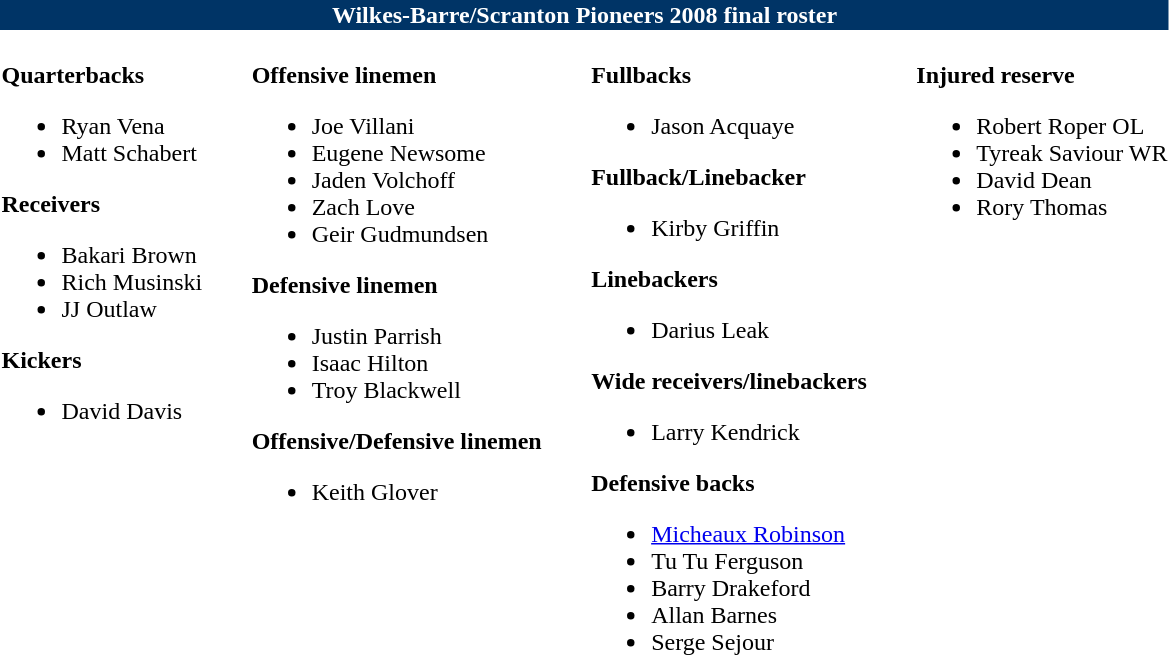<table class="toccolours" style="text-align: left;">
<tr>
<th colspan="9" style="background-color: #003466; color: #FFFFFF; text-align: center;">Wilkes-Barre/Scranton Pioneers 2008 final roster</th>
</tr>
<tr>
<td valign="top"><br><strong>Quarterbacks</strong><ul><li> Ryan Vena</li><li> Matt Schabert</li></ul><strong>Receivers</strong><ul><li> Bakari Brown</li><li> Rich Musinski</li><li> JJ Outlaw</li></ul><strong>Kickers</strong><ul><li> David Davis</li></ul></td>
<td width="25"> </td>
<td valign="top"><br><strong>Offensive linemen</strong><ul><li> Joe Villani</li><li> Eugene Newsome</li><li> Jaden Volchoff</li><li> Zach Love</li><li> Geir Gudmundsen</li></ul><strong>Defensive linemen</strong><ul><li> Justin Parrish</li><li> Isaac Hilton</li><li> Troy Blackwell</li></ul><strong>Offensive/Defensive linemen</strong><ul><li> Keith Glover</li></ul></td>
<td width="25"> </td>
<td valign="top"><br><strong>Fullbacks</strong><ul><li> Jason Acquaye</li></ul><strong>Fullback/Linebacker</strong><ul><li> Kirby Griffin</li></ul><strong>Linebackers</strong><ul><li> Darius Leak</li></ul><strong>Wide receivers/linebackers</strong><ul><li> Larry Kendrick</li></ul><strong>Defensive backs</strong><ul><li> <a href='#'>Micheaux Robinson</a></li><li> Tu Tu Ferguson</li><li> Barry Drakeford</li><li> Allan Barnes</li><li> Serge Sejour</li></ul></td>
<td width="25"> </td>
<td valign="top"><br><strong>Injured reserve</strong> <ul><li> Robert Roper OL</li><li> Tyreak Saviour WR</li><li> David Dean</li><li> Rory Thomas</li></ul><span></span></td>
</tr>
</table>
